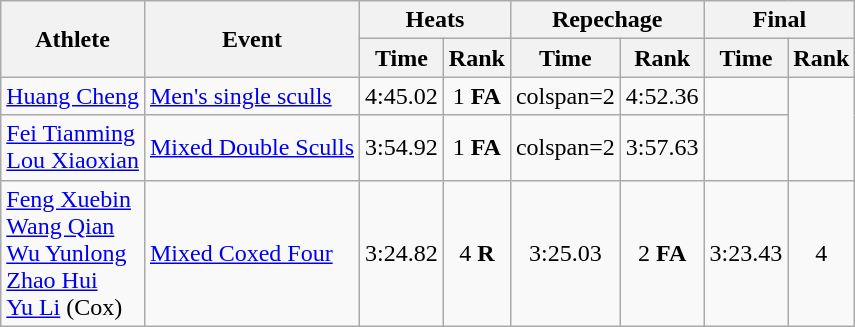<table class="wikitable">
<tr>
<th rowspan="2">Athlete</th>
<th rowspan="2">Event</th>
<th colspan="2">Heats</th>
<th colspan="2">Repechage</th>
<th colspan="2">Final</th>
</tr>
<tr>
<th>Time</th>
<th>Rank</th>
<th>Time</th>
<th>Rank</th>
<th>Time</th>
<th>Rank</th>
</tr>
<tr align=center>
<td align=left><a href='#'>Huang Cheng</a></td>
<td align=left><a href='#'>Men's single sculls</a></td>
<td>4:45.02</td>
<td>1 <strong>FA</strong></td>
<td>colspan=2 </td>
<td>4:52.36</td>
<td></td>
</tr>
<tr align=center>
<td align=left><a href='#'>Fei Tianming</a><br><a href='#'>Lou Xiaoxian</a></td>
<td align=left><a href='#'>Mixed Double Sculls</a></td>
<td>3:54.92</td>
<td>1 <strong>FA</strong></td>
<td>colspan=2 </td>
<td>3:57.63</td>
<td></td>
</tr>
<tr align=center>
<td align=left><a href='#'>Feng Xuebin</a><br><a href='#'>Wang Qian</a><br><a href='#'>Wu Yunlong</a><br><a href='#'>Zhao Hui</a><br><a href='#'>Yu Li</a> (Cox)</td>
<td align=left><a href='#'>Mixed Coxed Four</a></td>
<td>3:24.82</td>
<td>4 <strong>R</strong></td>
<td>3:25.03</td>
<td>2 <strong>FA</strong></td>
<td>3:23.43</td>
<td>4</td>
</tr>
</table>
